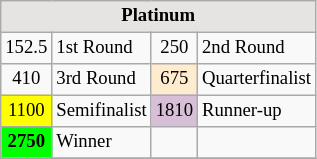<table class="wikitable" style="font-size:78%;">
<tr>
<th colspan=4 style="background:#E5E4E2;">Platinum</th>
</tr>
<tr>
<td align="center">152.5</td>
<td>1st Round</td>
<td align="center">250</td>
<td>2nd Round</td>
</tr>
<tr>
<td align="center">410</td>
<td>3rd Round</td>
<td align="center" style="background:#ffebcd;">675</td>
<td>Quarterfinalist</td>
</tr>
<tr>
<td align="center" style="background:#ffff00;">1100</td>
<td>Semifinalist</td>
<td align="center" style="background:#D8BFD8;">1810</td>
<td>Runner-up</td>
</tr>
<tr>
<td align="center" style="background:#00ff00;font-weight:bold;">2750</td>
<td>Winner</td>
<td></td>
<td></td>
</tr>
<tr>
</tr>
</table>
